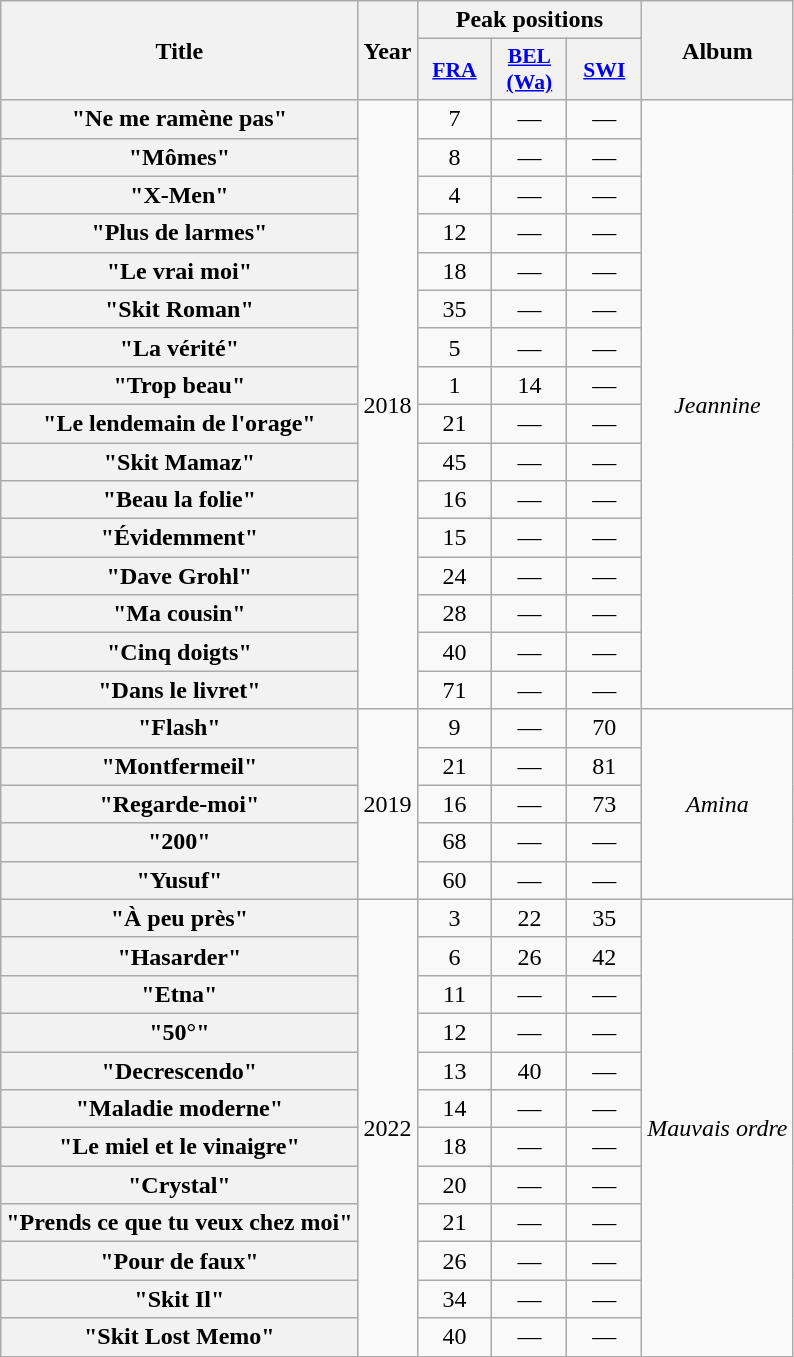<table class="wikitable plainrowheaders" style="text-align:center">
<tr>
<th scope="col" rowspan="2">Title</th>
<th scope="col" rowspan="2">Year</th>
<th scope="col" colspan="3">Peak positions</th>
<th scope="col" rowspan="2">Album</th>
</tr>
<tr>
<th scope="col" style="width:3em;font-size:90%;"><a href='#'>FRA</a><br></th>
<th scope="col" style="width:3em;font-size:90%;"><a href='#'>BEL<br>(Wa)</a><br></th>
<th scope="col" style="width:3em;font-size:90%;"><a href='#'>SWI</a><br></th>
</tr>
<tr>
<th scope="row">"Ne me ramène pas"</th>
<td rowspan="16">2018</td>
<td>7</td>
<td>—</td>
<td>—</td>
<td rowspan="16"><em>Jeannine</em></td>
</tr>
<tr>
<th scope="row">"Mômes"</th>
<td>8</td>
<td>—</td>
<td>—</td>
</tr>
<tr>
<th scope="row">"X-Men"<br></th>
<td>4</td>
<td>—</td>
<td>—</td>
</tr>
<tr>
<th scope="row">"Plus de larmes"</th>
<td>12</td>
<td>—</td>
<td>—</td>
</tr>
<tr>
<th scope="row">"Le vrai moi"</th>
<td>18</td>
<td>—</td>
<td>—</td>
</tr>
<tr>
<th scope="row">"Skit Roman"</th>
<td>35</td>
<td>—</td>
<td>—</td>
</tr>
<tr>
<th scope="row">"La vérité"<br></th>
<td>5</td>
<td>—</td>
<td>—</td>
</tr>
<tr>
<th scope="row">"Trop beau"</th>
<td>1</td>
<td>14</td>
<td>—</td>
</tr>
<tr>
<th scope="row">"Le lendemain de l'orage"</th>
<td>21</td>
<td>—</td>
<td>—</td>
</tr>
<tr>
<th scope="row">"Skit Mamaz"</th>
<td>45</td>
<td>—</td>
<td>—</td>
</tr>
<tr>
<th scope="row">"Beau la folie"</th>
<td>16</td>
<td>—</td>
<td>—</td>
</tr>
<tr>
<th scope="row">"Évidemment"</th>
<td>15</td>
<td>—</td>
<td>—</td>
</tr>
<tr>
<th scope="row">"Dave Grohl"</th>
<td>24</td>
<td>—</td>
<td>—</td>
</tr>
<tr>
<th scope="row">"Ma cousin"</th>
<td>28</td>
<td>—</td>
<td>—</td>
</tr>
<tr>
<th scope="row">"Cinq doigts"<br></th>
<td>40</td>
<td>—</td>
<td>—</td>
</tr>
<tr>
<th scope="row">"Dans le livret"</th>
<td>71</td>
<td>—</td>
<td>—</td>
</tr>
<tr>
<th scope="row">"Flash"</th>
<td rowspan="5">2019</td>
<td>9</td>
<td>—</td>
<td>70</td>
<td rowspan="5"><em>Amina</em></td>
</tr>
<tr>
<th scope="row">"Montfermeil"<br></th>
<td>21</td>
<td>—</td>
<td>81</td>
</tr>
<tr>
<th scope="row">"Regarde-moi"</th>
<td>16</td>
<td>—</td>
<td>73</td>
</tr>
<tr>
<th scope="row">"200"</th>
<td>68</td>
<td>—</td>
<td>—</td>
</tr>
<tr>
<th scope="row">"Yusuf"</th>
<td>60</td>
<td>—</td>
<td>—</td>
</tr>
<tr>
<th scope="row">"À peu près"</th>
<td rowspan="12">2022</td>
<td>3</td>
<td>22</td>
<td>35</td>
<td rowspan="12"><em>Mauvais ordre</em></td>
</tr>
<tr>
<th scope="row">"Hasarder"</th>
<td>6</td>
<td>26</td>
<td>42</td>
</tr>
<tr>
<th scope="row">"Etna"</th>
<td>11</td>
<td>—</td>
<td>—</td>
</tr>
<tr>
<th scope="row">"50°"</th>
<td>12</td>
<td>—</td>
<td>—</td>
</tr>
<tr>
<th scope="row">"Decrescendo"</th>
<td>13</td>
<td>40</td>
<td>—</td>
</tr>
<tr>
<th scope="row">"Maladie moderne"</th>
<td>14</td>
<td>—</td>
<td>—</td>
</tr>
<tr>
<th scope="row">"Le miel et le vinaigre"</th>
<td>18</td>
<td>—</td>
<td>—</td>
</tr>
<tr>
<th scope="row">"Crystal"</th>
<td>20</td>
<td>—</td>
<td>—</td>
</tr>
<tr>
<th scope="row">"Prends ce que tu veux chez moi"</th>
<td>21</td>
<td>—</td>
<td>—</td>
</tr>
<tr>
<th scope="row">"Pour de faux"</th>
<td>26</td>
<td>—</td>
<td>—</td>
</tr>
<tr>
<th scope="row">"Skit Il"</th>
<td>34</td>
<td>—</td>
<td>—</td>
</tr>
<tr>
<th scope="row">"Skit Lost Memo"</th>
<td>40</td>
<td>—</td>
<td>—</td>
</tr>
</table>
